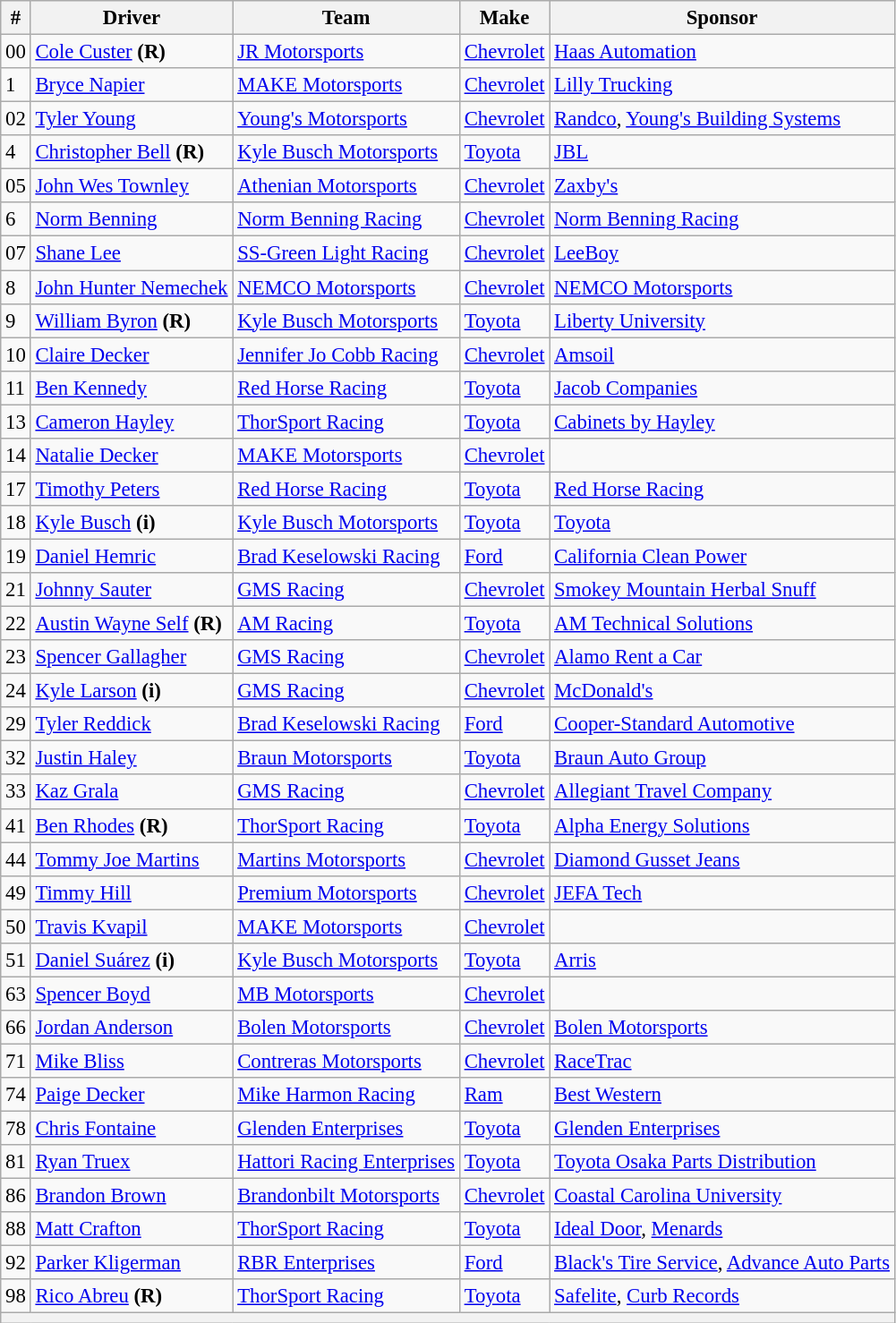<table class="wikitable" style="font-size:95%">
<tr>
<th>#</th>
<th>Driver</th>
<th>Team</th>
<th>Make</th>
<th>Sponsor</th>
</tr>
<tr>
<td>00</td>
<td><a href='#'>Cole Custer</a> <strong>(R)</strong></td>
<td><a href='#'>JR Motorsports</a></td>
<td><a href='#'>Chevrolet</a></td>
<td><a href='#'>Haas Automation</a></td>
</tr>
<tr>
<td>1</td>
<td><a href='#'>Bryce Napier</a></td>
<td><a href='#'>MAKE Motorsports</a></td>
<td><a href='#'>Chevrolet</a></td>
<td><a href='#'>Lilly Trucking</a></td>
</tr>
<tr>
<td>02</td>
<td><a href='#'>Tyler Young</a></td>
<td><a href='#'>Young's Motorsports</a></td>
<td><a href='#'>Chevrolet</a></td>
<td><a href='#'>Randco</a>, <a href='#'>Young's Building Systems</a></td>
</tr>
<tr>
<td>4</td>
<td><a href='#'>Christopher Bell</a> <strong>(R)</strong></td>
<td><a href='#'>Kyle Busch Motorsports</a></td>
<td><a href='#'>Toyota</a></td>
<td><a href='#'>JBL</a></td>
</tr>
<tr>
<td>05</td>
<td><a href='#'>John Wes Townley</a></td>
<td><a href='#'>Athenian Motorsports</a></td>
<td><a href='#'>Chevrolet</a></td>
<td><a href='#'>Zaxby's</a></td>
</tr>
<tr>
<td>6</td>
<td><a href='#'>Norm Benning</a></td>
<td><a href='#'>Norm Benning Racing</a></td>
<td><a href='#'>Chevrolet</a></td>
<td><a href='#'>Norm Benning Racing</a></td>
</tr>
<tr>
<td>07</td>
<td><a href='#'>Shane Lee</a></td>
<td><a href='#'>SS-Green Light Racing</a></td>
<td><a href='#'>Chevrolet</a></td>
<td><a href='#'>LeeBoy</a></td>
</tr>
<tr>
<td>8</td>
<td><a href='#'>John Hunter Nemechek</a></td>
<td><a href='#'>NEMCO Motorsports</a></td>
<td><a href='#'>Chevrolet</a></td>
<td><a href='#'>NEMCO Motorsports</a></td>
</tr>
<tr>
<td>9</td>
<td><a href='#'>William Byron</a> <strong>(R)</strong></td>
<td><a href='#'>Kyle Busch Motorsports</a></td>
<td><a href='#'>Toyota</a></td>
<td><a href='#'>Liberty University</a></td>
</tr>
<tr>
<td>10</td>
<td><a href='#'>Claire Decker</a></td>
<td><a href='#'>Jennifer Jo Cobb Racing</a></td>
<td><a href='#'>Chevrolet</a></td>
<td><a href='#'>Amsoil</a></td>
</tr>
<tr>
<td>11</td>
<td><a href='#'>Ben Kennedy</a></td>
<td><a href='#'>Red Horse Racing</a></td>
<td><a href='#'>Toyota</a></td>
<td><a href='#'>Jacob Companies</a></td>
</tr>
<tr>
<td>13</td>
<td><a href='#'>Cameron Hayley</a></td>
<td><a href='#'>ThorSport Racing</a></td>
<td><a href='#'>Toyota</a></td>
<td><a href='#'>Cabinets by Hayley</a></td>
</tr>
<tr>
<td>14</td>
<td><a href='#'>Natalie Decker</a></td>
<td><a href='#'>MAKE Motorsports</a></td>
<td><a href='#'>Chevrolet</a></td>
<td></td>
</tr>
<tr>
<td>17</td>
<td><a href='#'>Timothy Peters</a></td>
<td><a href='#'>Red Horse Racing</a></td>
<td><a href='#'>Toyota</a></td>
<td><a href='#'>Red Horse Racing</a></td>
</tr>
<tr>
<td>18</td>
<td><a href='#'>Kyle Busch</a> <strong>(i)</strong></td>
<td><a href='#'>Kyle Busch Motorsports</a></td>
<td><a href='#'>Toyota</a></td>
<td><a href='#'>Toyota</a></td>
</tr>
<tr>
<td>19</td>
<td><a href='#'>Daniel Hemric</a></td>
<td><a href='#'>Brad Keselowski Racing</a></td>
<td><a href='#'>Ford</a></td>
<td><a href='#'>California Clean Power</a></td>
</tr>
<tr>
<td>21</td>
<td><a href='#'>Johnny Sauter</a></td>
<td><a href='#'>GMS Racing</a></td>
<td><a href='#'>Chevrolet</a></td>
<td><a href='#'>Smokey Mountain Herbal Snuff</a></td>
</tr>
<tr>
<td>22</td>
<td><a href='#'>Austin Wayne Self</a> <strong>(R)</strong></td>
<td><a href='#'>AM Racing</a></td>
<td><a href='#'>Toyota</a></td>
<td><a href='#'>AM Technical Solutions</a></td>
</tr>
<tr>
<td>23</td>
<td><a href='#'>Spencer Gallagher</a></td>
<td><a href='#'>GMS Racing</a></td>
<td><a href='#'>Chevrolet</a></td>
<td><a href='#'>Alamo Rent a Car</a></td>
</tr>
<tr>
<td>24</td>
<td><a href='#'>Kyle Larson</a> <strong>(i)</strong></td>
<td><a href='#'>GMS Racing</a></td>
<td><a href='#'>Chevrolet</a></td>
<td><a href='#'>McDonald's</a></td>
</tr>
<tr>
<td>29</td>
<td><a href='#'>Tyler Reddick</a></td>
<td><a href='#'>Brad Keselowski Racing</a></td>
<td><a href='#'>Ford</a></td>
<td><a href='#'>Cooper-Standard Automotive</a></td>
</tr>
<tr>
<td>32</td>
<td><a href='#'>Justin Haley</a></td>
<td><a href='#'>Braun Motorsports</a></td>
<td><a href='#'>Toyota</a></td>
<td><a href='#'>Braun Auto Group</a></td>
</tr>
<tr>
<td>33</td>
<td><a href='#'>Kaz Grala</a></td>
<td><a href='#'>GMS Racing</a></td>
<td><a href='#'>Chevrolet</a></td>
<td><a href='#'>Allegiant Travel Company</a></td>
</tr>
<tr>
<td>41</td>
<td><a href='#'>Ben Rhodes</a> <strong>(R)</strong></td>
<td><a href='#'>ThorSport Racing</a></td>
<td><a href='#'>Toyota</a></td>
<td><a href='#'>Alpha Energy Solutions</a></td>
</tr>
<tr>
<td>44</td>
<td><a href='#'>Tommy Joe Martins</a></td>
<td><a href='#'>Martins Motorsports</a></td>
<td><a href='#'>Chevrolet</a></td>
<td><a href='#'>Diamond Gusset Jeans</a></td>
</tr>
<tr>
<td>49</td>
<td><a href='#'>Timmy Hill</a></td>
<td><a href='#'>Premium Motorsports</a></td>
<td><a href='#'>Chevrolet</a></td>
<td><a href='#'>JEFA Tech</a></td>
</tr>
<tr>
<td>50</td>
<td><a href='#'>Travis Kvapil</a></td>
<td><a href='#'>MAKE Motorsports</a></td>
<td><a href='#'>Chevrolet</a></td>
<td></td>
</tr>
<tr>
<td>51</td>
<td><a href='#'>Daniel Suárez</a> <strong>(i)</strong></td>
<td><a href='#'>Kyle Busch Motorsports</a></td>
<td><a href='#'>Toyota</a></td>
<td><a href='#'>Arris</a></td>
</tr>
<tr>
<td>63</td>
<td><a href='#'>Spencer Boyd</a></td>
<td><a href='#'>MB Motorsports</a></td>
<td><a href='#'>Chevrolet</a></td>
<td></td>
</tr>
<tr>
<td>66</td>
<td><a href='#'>Jordan Anderson</a></td>
<td><a href='#'>Bolen Motorsports</a></td>
<td><a href='#'>Chevrolet</a></td>
<td><a href='#'>Bolen Motorsports</a></td>
</tr>
<tr>
<td>71</td>
<td><a href='#'>Mike Bliss</a></td>
<td><a href='#'>Contreras Motorsports</a></td>
<td><a href='#'>Chevrolet</a></td>
<td><a href='#'>RaceTrac</a></td>
</tr>
<tr>
<td>74</td>
<td><a href='#'>Paige Decker</a></td>
<td><a href='#'>Mike Harmon Racing</a></td>
<td><a href='#'>Ram</a></td>
<td><a href='#'>Best Western</a></td>
</tr>
<tr>
<td>78</td>
<td><a href='#'>Chris Fontaine</a></td>
<td><a href='#'>Glenden Enterprises</a></td>
<td><a href='#'>Toyota</a></td>
<td><a href='#'>Glenden Enterprises</a></td>
</tr>
<tr>
<td>81</td>
<td><a href='#'>Ryan Truex</a></td>
<td><a href='#'>Hattori Racing Enterprises</a></td>
<td><a href='#'>Toyota</a></td>
<td><a href='#'>Toyota Osaka Parts Distribution</a></td>
</tr>
<tr>
<td>86</td>
<td><a href='#'>Brandon Brown</a></td>
<td><a href='#'>Brandonbilt Motorsports</a></td>
<td><a href='#'>Chevrolet</a></td>
<td><a href='#'>Coastal Carolina University</a></td>
</tr>
<tr>
<td>88</td>
<td><a href='#'>Matt Crafton</a></td>
<td><a href='#'>ThorSport Racing</a></td>
<td><a href='#'>Toyota</a></td>
<td><a href='#'>Ideal Door</a>, <a href='#'>Menards</a></td>
</tr>
<tr>
<td>92</td>
<td><a href='#'>Parker Kligerman</a></td>
<td><a href='#'>RBR Enterprises</a></td>
<td><a href='#'>Ford</a></td>
<td><a href='#'>Black's Tire Service</a>, <a href='#'>Advance Auto Parts</a></td>
</tr>
<tr>
<td>98</td>
<td><a href='#'>Rico Abreu</a> <strong>(R)</strong></td>
<td><a href='#'>ThorSport Racing</a></td>
<td><a href='#'>Toyota</a></td>
<td><a href='#'>Safelite</a>, <a href='#'>Curb Records</a></td>
</tr>
<tr>
<th colspan="5"></th>
</tr>
</table>
